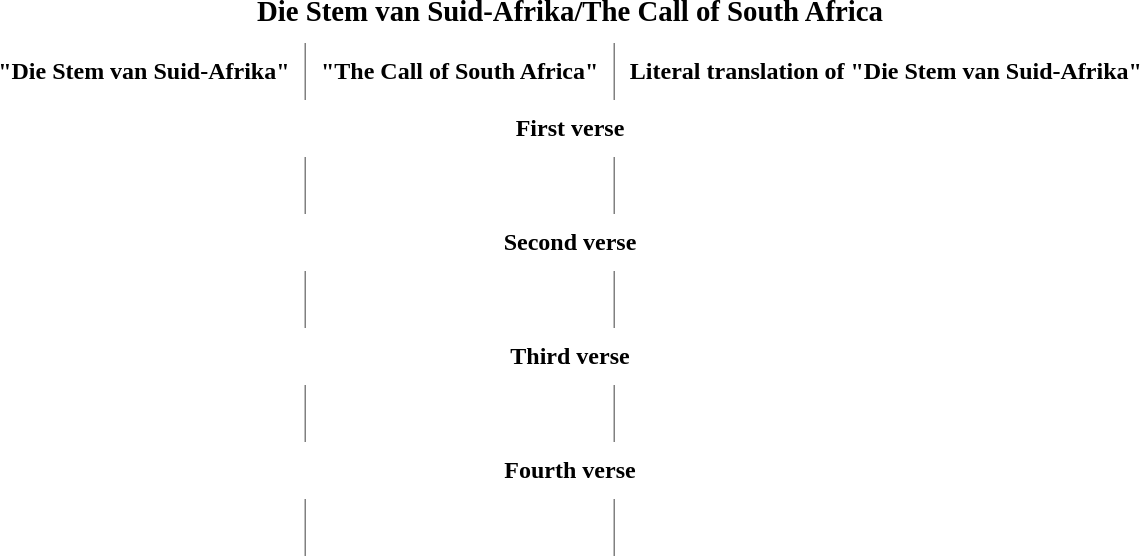<table class="toccolours" cellpadding="10" align = center rules="cols">
<tr>
<th colspan = "3"><big>Die Stem van Suid-Afrika/The Call of South Africa</big></th>
</tr>
<tr>
<th>"<strong>Die Stem van Suid-Afrika</strong>"</th>
<th ">"<strong>The Call of South Africa</strong>"</th>
<th "><strong>Literal translation of "Die Stem van Suid-Afrika"</strong></th>
</tr>
<tr>
<th colspan="3">First verse</th>
</tr>
<tr>
<td><br></td>
<td><br></td>
<td><br></td>
</tr>
<tr>
<th colspan="3">Second verse</th>
</tr>
<tr>
<td><br></td>
<td><br></td>
<td><br></td>
</tr>
<tr>
<th colspan="3">Third verse</th>
</tr>
<tr>
<td><br></td>
<td><br></td>
<td><br></td>
</tr>
<tr>
<th colspan="3">Fourth verse</th>
</tr>
<tr>
<td><br></td>
<td><br></td>
<td><br></td>
</tr>
<tr>
</tr>
</table>
